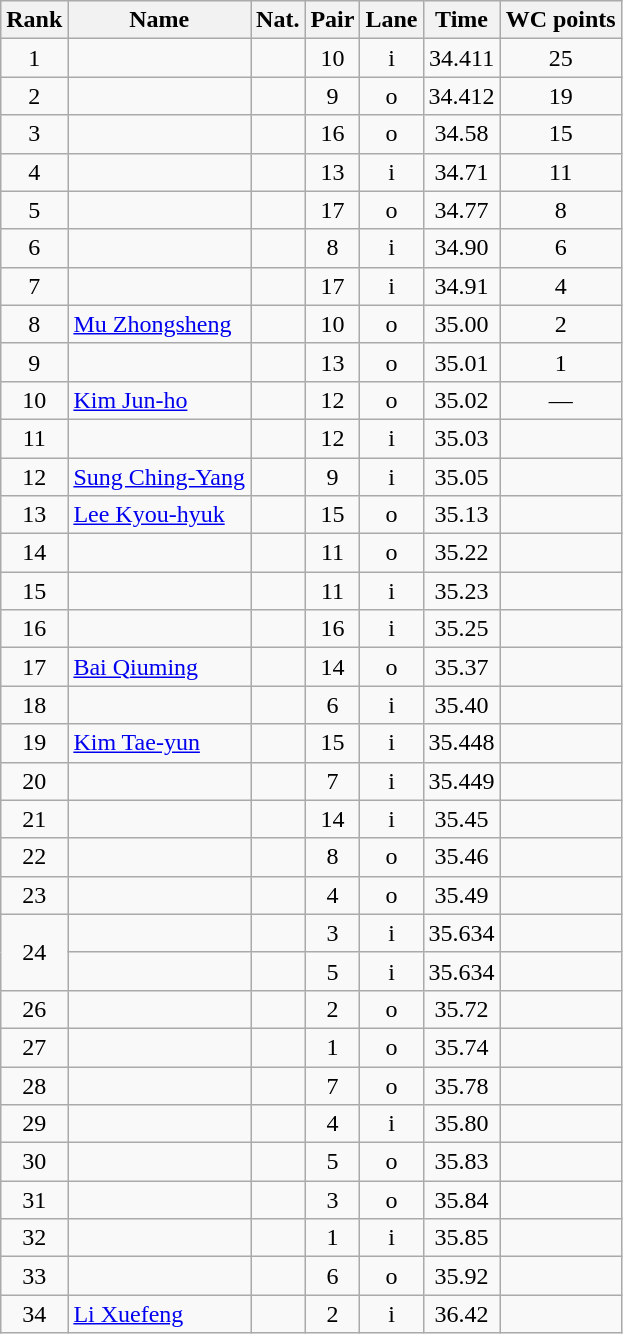<table class="wikitable sortable" style="text-align:center">
<tr>
<th>Rank</th>
<th>Name</th>
<th>Nat.</th>
<th>Pair</th>
<th>Lane</th>
<th>Time</th>
<th>WC points</th>
</tr>
<tr>
<td>1</td>
<td align=left></td>
<td></td>
<td>10</td>
<td>i</td>
<td>34.411</td>
<td>25</td>
</tr>
<tr>
<td>2</td>
<td align=left></td>
<td></td>
<td>9</td>
<td>o</td>
<td>34.412</td>
<td>19</td>
</tr>
<tr>
<td>3</td>
<td align=left></td>
<td></td>
<td>16</td>
<td>o</td>
<td>34.58</td>
<td>15</td>
</tr>
<tr>
<td>4</td>
<td align=left></td>
<td></td>
<td>13</td>
<td>i</td>
<td>34.71</td>
<td>11</td>
</tr>
<tr>
<td>5</td>
<td align=left></td>
<td></td>
<td>17</td>
<td>o</td>
<td>34.77</td>
<td>8</td>
</tr>
<tr>
<td>6</td>
<td align=left></td>
<td></td>
<td>8</td>
<td>i</td>
<td>34.90</td>
<td>6</td>
</tr>
<tr>
<td>7</td>
<td align=left></td>
<td></td>
<td>17</td>
<td>i</td>
<td>34.91</td>
<td>4</td>
</tr>
<tr>
<td>8</td>
<td align=left><a href='#'>Mu Zhongsheng</a></td>
<td></td>
<td>10</td>
<td>o</td>
<td>35.00</td>
<td>2</td>
</tr>
<tr>
<td>9</td>
<td align=left></td>
<td></td>
<td>13</td>
<td>o</td>
<td>35.01</td>
<td>1</td>
</tr>
<tr>
<td>10</td>
<td align=left><a href='#'>Kim Jun-ho</a></td>
<td></td>
<td>12</td>
<td>o</td>
<td>35.02</td>
<td>—</td>
</tr>
<tr>
<td>11</td>
<td align=left></td>
<td></td>
<td>12</td>
<td>i</td>
<td>35.03</td>
<td></td>
</tr>
<tr>
<td>12</td>
<td align=left><a href='#'>Sung Ching-Yang</a></td>
<td></td>
<td>9</td>
<td>i</td>
<td>35.05</td>
<td></td>
</tr>
<tr>
<td>13</td>
<td align=left><a href='#'>Lee Kyou-hyuk</a></td>
<td></td>
<td>15</td>
<td>o</td>
<td>35.13</td>
<td></td>
</tr>
<tr>
<td>14</td>
<td align=left></td>
<td></td>
<td>11</td>
<td>o</td>
<td>35.22</td>
<td></td>
</tr>
<tr>
<td>15</td>
<td align=left></td>
<td></td>
<td>11</td>
<td>i</td>
<td>35.23</td>
<td></td>
</tr>
<tr>
<td>16</td>
<td align=left></td>
<td></td>
<td>16</td>
<td>i</td>
<td>35.25</td>
<td></td>
</tr>
<tr>
<td>17</td>
<td align=left><a href='#'>Bai Qiuming</a></td>
<td></td>
<td>14</td>
<td>o</td>
<td>35.37</td>
<td></td>
</tr>
<tr>
<td>18</td>
<td align=left></td>
<td></td>
<td>6</td>
<td>i</td>
<td>35.40</td>
<td></td>
</tr>
<tr>
<td>19</td>
<td align=left><a href='#'>Kim Tae-yun</a></td>
<td></td>
<td>15</td>
<td>i</td>
<td>35.448</td>
<td></td>
</tr>
<tr>
<td>20</td>
<td align=left></td>
<td></td>
<td>7</td>
<td>i</td>
<td>35.449</td>
<td></td>
</tr>
<tr>
<td>21</td>
<td align=left></td>
<td></td>
<td>14</td>
<td>i</td>
<td>35.45</td>
<td></td>
</tr>
<tr>
<td>22</td>
<td align=left></td>
<td></td>
<td>8</td>
<td>o</td>
<td>35.46</td>
<td></td>
</tr>
<tr>
<td>23</td>
<td align=left></td>
<td></td>
<td>4</td>
<td>o</td>
<td>35.49</td>
<td></td>
</tr>
<tr>
<td rowspan=2>24</td>
<td align=left></td>
<td></td>
<td>3</td>
<td>i</td>
<td>35.634</td>
<td></td>
</tr>
<tr>
<td align=left></td>
<td></td>
<td>5</td>
<td>i</td>
<td>35.634</td>
<td></td>
</tr>
<tr>
<td>26</td>
<td align=left></td>
<td></td>
<td>2</td>
<td>o</td>
<td>35.72</td>
<td></td>
</tr>
<tr>
<td>27</td>
<td align=left></td>
<td></td>
<td>1</td>
<td>o</td>
<td>35.74</td>
<td></td>
</tr>
<tr>
<td>28</td>
<td align=left></td>
<td></td>
<td>7</td>
<td>o</td>
<td>35.78</td>
<td></td>
</tr>
<tr>
<td>29</td>
<td align=left></td>
<td></td>
<td>4</td>
<td>i</td>
<td>35.80</td>
<td></td>
</tr>
<tr>
<td>30</td>
<td align=left></td>
<td></td>
<td>5</td>
<td>o</td>
<td>35.83</td>
<td></td>
</tr>
<tr>
<td>31</td>
<td align=left></td>
<td></td>
<td>3</td>
<td>o</td>
<td>35.84</td>
<td></td>
</tr>
<tr>
<td>32</td>
<td align=left></td>
<td></td>
<td>1</td>
<td>i</td>
<td>35.85</td>
<td></td>
</tr>
<tr>
<td>33</td>
<td align=left></td>
<td></td>
<td>6</td>
<td>o</td>
<td>35.92</td>
<td></td>
</tr>
<tr>
<td>34</td>
<td align=left><a href='#'>Li Xuefeng</a></td>
<td></td>
<td>2</td>
<td>i</td>
<td>36.42</td>
<td></td>
</tr>
</table>
